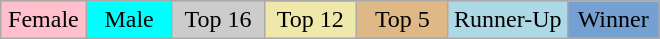<table class="wikitable" style="margin:1em auto; text-align:center;">
<tr>
</tr>
<tr>
<td style="background:pink;" width="13%">Female</td>
<td style="background:cyan;" width="13%">Male</td>
<td style="background:#CCCCCC;" width="14%">Top 16</td>
<td style="background:palegoldenrod;" width="14%">Top 12</td>
<td style="background:#DEB887" width="14%">Top 5</td>
<td style="background:lightblue" width="18%">Runner-Up</td>
<td style="background:#75A1D2" width="18%">Winner</td>
</tr>
</table>
